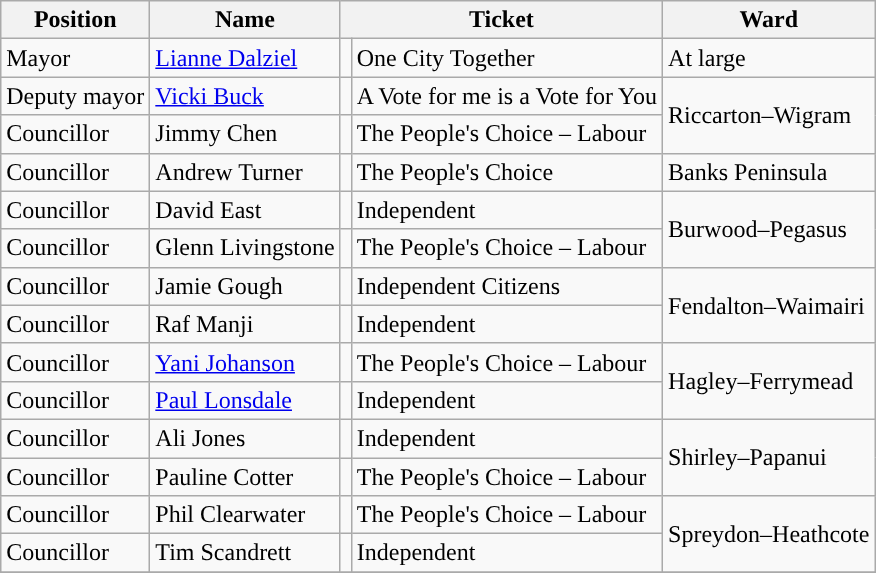<table class="wikitable" border="1">
<tr>
<th>Position</th>
<th>Name</th>
<th Colspan=2>Ticket</th>
<th>Ward</th>
</tr>
<tr>
<td>Mayor</td>
<td><a href='#'>Lianne Dalziel</a></td>
<td></td>
<td>One City Together</td>
<td>At large</td>
</tr>
<tr>
<td>Deputy mayor</td>
<td><a href='#'>Vicki Buck</a></td>
<td></td>
<td>A Vote for me is a Vote for You</td>
<td rowspan=2>Riccarton–Wigram</td>
</tr>
<tr>
<td>Councillor</td>
<td>Jimmy Chen</td>
<td></td>
<td>The People's Choice – Labour</td>
</tr>
<tr>
<td>Councillor</td>
<td>Andrew Turner</td>
<td></td>
<td>The People's Choice</td>
<td>Banks Peninsula</td>
</tr>
<tr>
<td>Councillor</td>
<td>David East</td>
<td></td>
<td>Independent</td>
<td rowspan=2>Burwood–Pegasus</td>
</tr>
<tr>
<td>Councillor</td>
<td>Glenn Livingstone</td>
<td></td>
<td>The People's Choice – Labour</td>
</tr>
<tr>
<td>Councillor</td>
<td>Jamie Gough</td>
<td></td>
<td>Independent Citizens</td>
<td rowspan=2>Fendalton–Waimairi</td>
</tr>
<tr>
<td>Councillor</td>
<td>Raf Manji</td>
<td></td>
<td>Independent</td>
</tr>
<tr>
<td>Councillor</td>
<td><a href='#'>Yani Johanson</a></td>
<td></td>
<td>The People's Choice – Labour</td>
<td rowspan=2>Hagley–Ferrymead</td>
</tr>
<tr>
<td>Councillor</td>
<td><a href='#'>Paul Lonsdale</a></td>
<td></td>
<td>Independent</td>
</tr>
<tr>
<td>Councillor</td>
<td>Ali Jones</td>
<td></td>
<td>Independent</td>
<td rowspan=2>Shirley–Papanui</td>
</tr>
<tr>
<td>Councillor</td>
<td>Pauline Cotter</td>
<td></td>
<td>The People's Choice – Labour</td>
</tr>
<tr>
<td>Councillor</td>
<td>Phil Clearwater</td>
<td></td>
<td>The People's Choice – Labour</td>
<td rowspan=2>Spreydon–Heathcote</td>
</tr>
<tr>
<td>Councillor</td>
<td>Tim Scandrett</td>
<td></td>
<td>Independent</td>
</tr>
<tr>
</tr>
</table>
